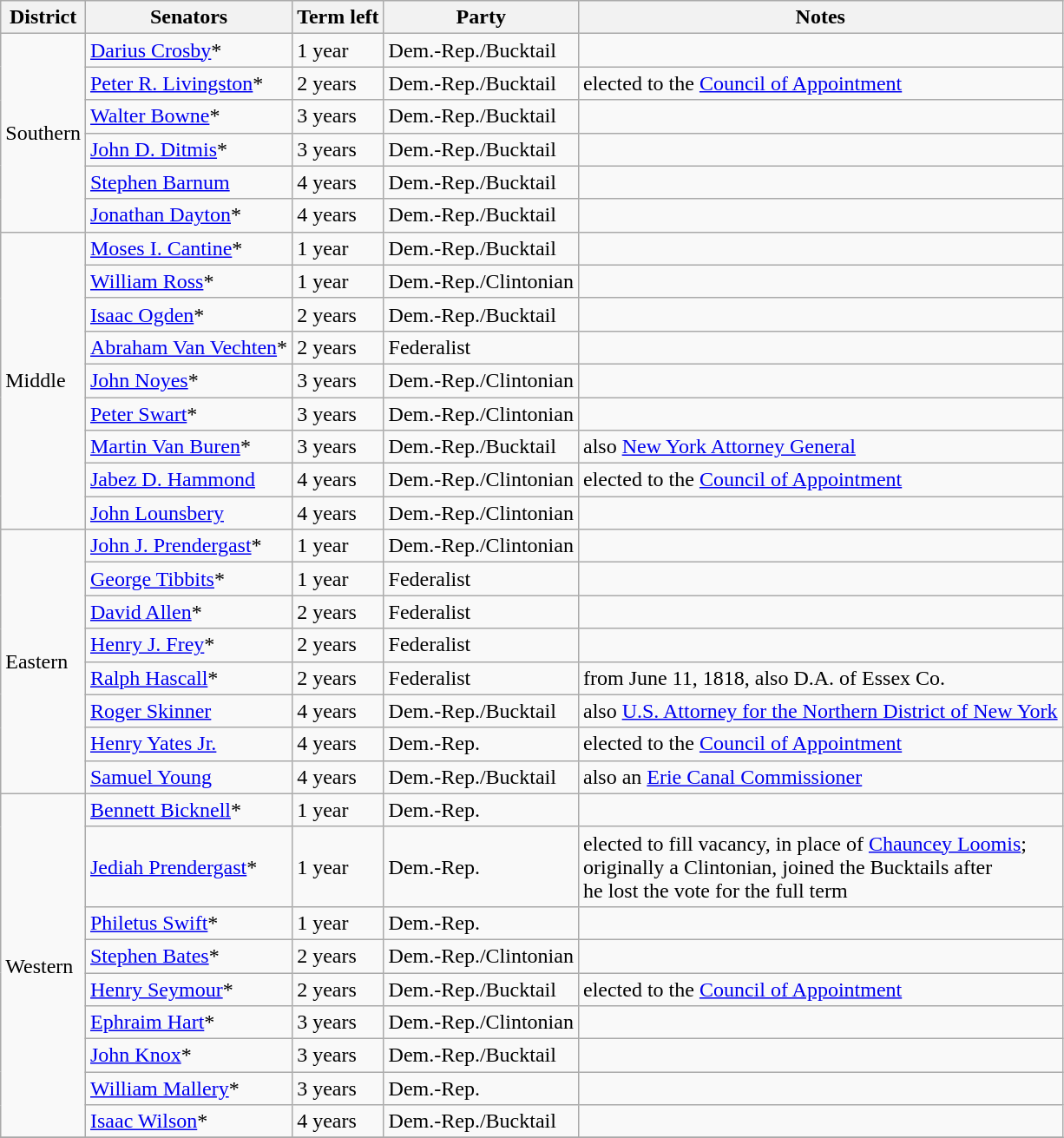<table class=wikitable>
<tr>
<th>District</th>
<th>Senators</th>
<th>Term left</th>
<th>Party</th>
<th>Notes</th>
</tr>
<tr>
<td rowspan="6">Southern</td>
<td><a href='#'>Darius Crosby</a>*</td>
<td>1 year</td>
<td>Dem.-Rep./Bucktail</td>
<td></td>
</tr>
<tr>
<td><a href='#'>Peter R. Livingston</a>*</td>
<td>2 years</td>
<td>Dem.-Rep./Bucktail</td>
<td>elected to the <a href='#'>Council of Appointment</a></td>
</tr>
<tr>
<td><a href='#'>Walter Bowne</a>*</td>
<td>3 years</td>
<td>Dem.-Rep./Bucktail</td>
<td></td>
</tr>
<tr>
<td><a href='#'>John D. Ditmis</a>*</td>
<td>3 years</td>
<td>Dem.-Rep./Bucktail</td>
<td></td>
</tr>
<tr>
<td><a href='#'>Stephen Barnum</a></td>
<td>4 years</td>
<td>Dem.-Rep./Bucktail</td>
<td></td>
</tr>
<tr>
<td><a href='#'>Jonathan Dayton</a>*</td>
<td>4 years</td>
<td>Dem.-Rep./Bucktail</td>
<td></td>
</tr>
<tr>
<td rowspan="9">Middle</td>
<td><a href='#'>Moses I. Cantine</a>*</td>
<td>1 year</td>
<td>Dem.-Rep./Bucktail</td>
<td></td>
</tr>
<tr>
<td><a href='#'>William Ross</a>*</td>
<td>1 year</td>
<td>Dem.-Rep./Clintonian</td>
<td></td>
</tr>
<tr>
<td><a href='#'>Isaac Ogden</a>*</td>
<td>2 years</td>
<td>Dem.-Rep./Bucktail</td>
<td></td>
</tr>
<tr>
<td><a href='#'>Abraham Van Vechten</a>*</td>
<td>2 years</td>
<td>Federalist</td>
<td></td>
</tr>
<tr>
<td><a href='#'>John Noyes</a>*</td>
<td>3 years</td>
<td>Dem.-Rep./Clintonian</td>
<td></td>
</tr>
<tr>
<td><a href='#'>Peter Swart</a>*</td>
<td>3 years</td>
<td>Dem.-Rep./Clintonian</td>
<td></td>
</tr>
<tr>
<td><a href='#'>Martin Van Buren</a>*</td>
<td>3 years</td>
<td>Dem.-Rep./Bucktail</td>
<td>also <a href='#'>New York Attorney General</a></td>
</tr>
<tr>
<td><a href='#'>Jabez D. Hammond</a></td>
<td>4 years</td>
<td>Dem.-Rep./Clintonian</td>
<td>elected to the <a href='#'>Council of Appointment</a></td>
</tr>
<tr>
<td><a href='#'>John Lounsbery</a></td>
<td>4 years</td>
<td>Dem.-Rep./Clintonian</td>
<td></td>
</tr>
<tr>
<td rowspan="8">Eastern</td>
<td><a href='#'>John J. Prendergast</a>*</td>
<td>1 year</td>
<td>Dem.-Rep./Clintonian</td>
<td></td>
</tr>
<tr>
<td><a href='#'>George Tibbits</a>*</td>
<td>1 year</td>
<td>Federalist</td>
<td></td>
</tr>
<tr>
<td><a href='#'>David Allen</a>*</td>
<td>2 years</td>
<td>Federalist</td>
<td></td>
</tr>
<tr>
<td><a href='#'>Henry J. Frey</a>*</td>
<td>2 years</td>
<td>Federalist</td>
<td></td>
</tr>
<tr>
<td><a href='#'>Ralph Hascall</a>*</td>
<td>2 years</td>
<td>Federalist</td>
<td>from June 11, 1818, also D.A. of Essex Co.</td>
</tr>
<tr>
<td><a href='#'>Roger Skinner</a></td>
<td>4 years</td>
<td>Dem.-Rep./Bucktail</td>
<td>also <a href='#'>U.S. Attorney for the Northern District of New York</a></td>
</tr>
<tr>
<td><a href='#'>Henry Yates Jr.</a></td>
<td>4 years</td>
<td>Dem.-Rep.</td>
<td>elected to the <a href='#'>Council of Appointment</a></td>
</tr>
<tr>
<td><a href='#'>Samuel Young</a></td>
<td>4 years</td>
<td>Dem.-Rep./Bucktail</td>
<td>also an <a href='#'>Erie Canal Commissioner</a></td>
</tr>
<tr>
<td rowspan="9">Western</td>
<td><a href='#'>Bennett Bicknell</a>*</td>
<td>1 year</td>
<td>Dem.-Rep.</td>
<td></td>
</tr>
<tr>
<td><a href='#'>Jediah Prendergast</a>*</td>
<td>1 year</td>
<td>Dem.-Rep.</td>
<td>elected to fill vacancy, in place of <a href='#'>Chauncey Loomis</a>; <br>originally a Clintonian, joined the Bucktails after <br>he lost the vote for the full term</td>
</tr>
<tr>
<td><a href='#'>Philetus Swift</a>*</td>
<td>1 year</td>
<td>Dem.-Rep.</td>
<td></td>
</tr>
<tr>
<td><a href='#'>Stephen Bates</a>*</td>
<td>2 years</td>
<td>Dem.-Rep./Clintonian</td>
<td></td>
</tr>
<tr>
<td><a href='#'>Henry Seymour</a>*</td>
<td>2 years</td>
<td>Dem.-Rep./Bucktail</td>
<td>elected to the <a href='#'>Council of Appointment</a></td>
</tr>
<tr>
<td><a href='#'>Ephraim Hart</a>*</td>
<td>3 years</td>
<td>Dem.-Rep./Clintonian</td>
<td></td>
</tr>
<tr>
<td><a href='#'>John Knox</a>*</td>
<td>3 years</td>
<td>Dem.-Rep./Bucktail</td>
<td></td>
</tr>
<tr>
<td><a href='#'>William Mallery</a>*</td>
<td>3 years</td>
<td>Dem.-Rep.</td>
<td></td>
</tr>
<tr>
<td><a href='#'>Isaac Wilson</a>*</td>
<td>4 years</td>
<td>Dem.-Rep./Bucktail</td>
<td></td>
</tr>
<tr>
</tr>
</table>
